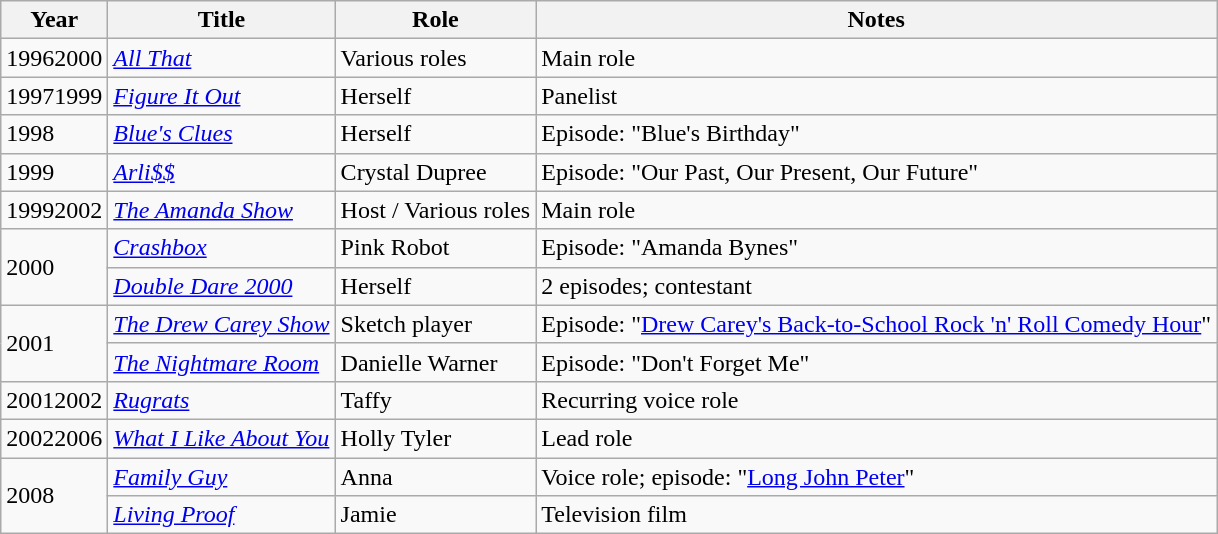<table class="wikitable sortable">
<tr>
<th scope="col">Year</th>
<th scope="col">Title</th>
<th scope="col">Role</th>
<th scope="col" class="unsortable">Notes</th>
</tr>
<tr>
<td>19962000</td>
<td><em><a href='#'>All That</a></em></td>
<td>Various roles</td>
<td>Main role</td>
</tr>
<tr>
<td>19971999</td>
<td><em><a href='#'>Figure It Out</a></em></td>
<td>Herself</td>
<td>Panelist</td>
</tr>
<tr>
<td>1998</td>
<td><em><a href='#'>Blue's Clues</a></em></td>
<td>Herself</td>
<td>Episode: "Blue's Birthday"</td>
</tr>
<tr>
<td>1999</td>
<td><em><a href='#'>Arli$$</a></em></td>
<td>Crystal Dupree</td>
<td>Episode: "Our Past, Our Present, Our Future"</td>
</tr>
<tr>
<td>19992002</td>
<td data-sort-value="Amanda Show, The"><em><a href='#'>The Amanda Show</a></em></td>
<td>Host / Various roles</td>
<td>Main role</td>
</tr>
<tr>
<td rowspan="2">2000</td>
<td><em><a href='#'>Crashbox</a></em></td>
<td>Pink Robot</td>
<td>Episode: "Amanda Bynes"</td>
</tr>
<tr>
<td><em><a href='#'>Double Dare 2000</a></em></td>
<td>Herself</td>
<td>2 episodes; contestant</td>
</tr>
<tr>
<td rowspan="2">2001</td>
<td data-sort-value="Drew Carey Show, The"><em><a href='#'>The Drew Carey Show</a></em></td>
<td>Sketch player</td>
<td>Episode: "<a href='#'>Drew Carey's Back-to-School Rock 'n' Roll Comedy Hour</a>"</td>
</tr>
<tr>
<td data-sort-value="Nightmare Room, The"><em><a href='#'>The Nightmare Room</a></em></td>
<td>Danielle Warner</td>
<td>Episode: "Don't Forget Me"</td>
</tr>
<tr>
<td>20012002</td>
<td><em><a href='#'>Rugrats</a></em></td>
<td>Taffy</td>
<td>Recurring voice role</td>
</tr>
<tr>
<td>20022006</td>
<td><em><a href='#'>What I Like About You</a></em></td>
<td>Holly Tyler</td>
<td>Lead role</td>
</tr>
<tr>
<td rowspan="2">2008</td>
<td><em><a href='#'>Family Guy</a></em></td>
<td>Anna</td>
<td>Voice role; episode: "<a href='#'>Long John Peter</a>"</td>
</tr>
<tr>
<td><em><a href='#'>Living Proof</a></em></td>
<td>Jamie</td>
<td>Television film</td>
</tr>
</table>
